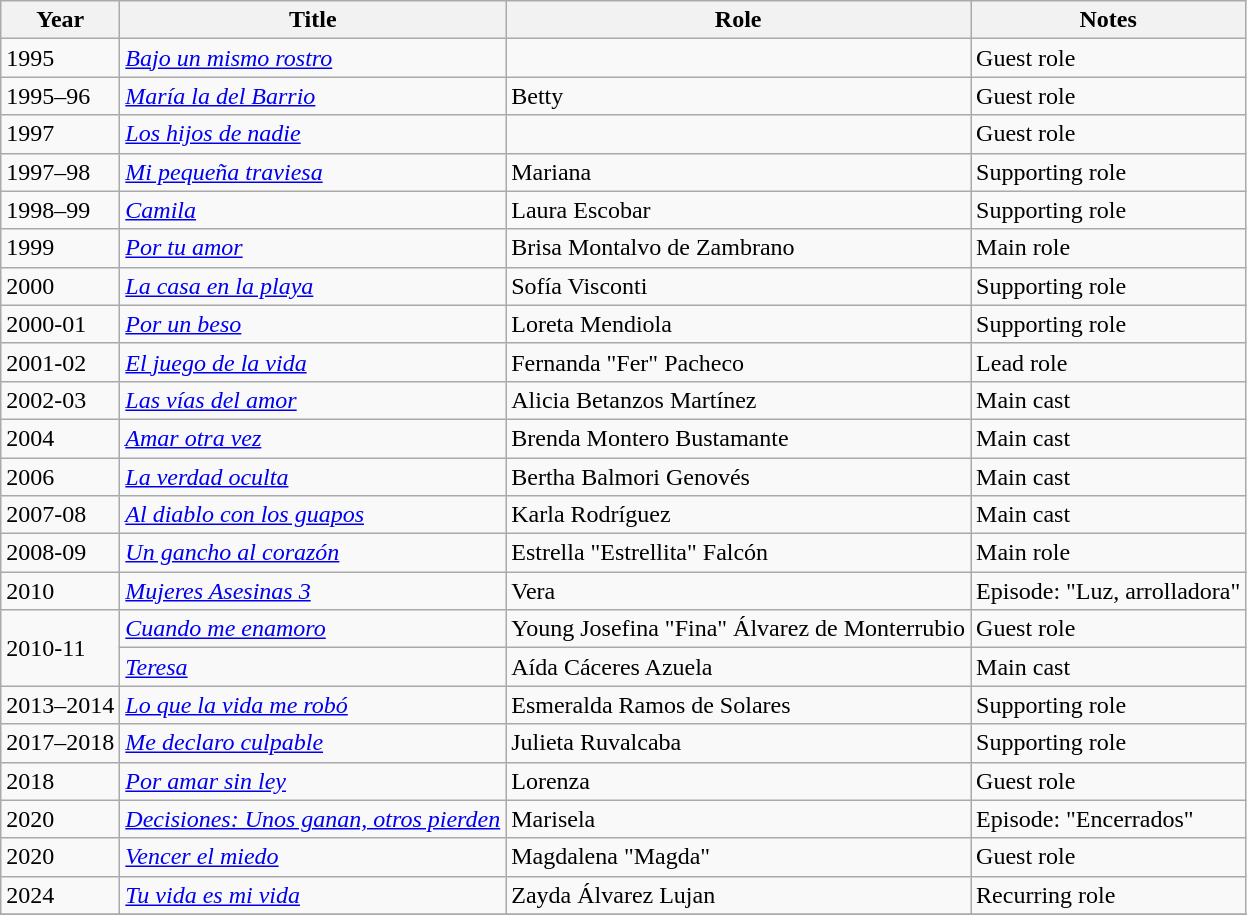<table class="wikitable">
<tr>
<th>Year</th>
<th>Title</th>
<th>Role</th>
<th>Notes</th>
</tr>
<tr>
<td>1995</td>
<td><em><a href='#'>Bajo un mismo rostro</a></em></td>
<td></td>
<td>Guest role</td>
</tr>
<tr>
<td>1995–96</td>
<td><em><a href='#'>María la del Barrio</a></em></td>
<td>Betty</td>
<td>Guest role</td>
</tr>
<tr>
<td>1997</td>
<td><em><a href='#'>Los hijos de nadie</a></em></td>
<td></td>
<td>Guest role</td>
</tr>
<tr>
<td>1997–98</td>
<td><em><a href='#'>Mi pequeña traviesa</a></em></td>
<td>Mariana</td>
<td>Supporting role</td>
</tr>
<tr>
<td>1998–99</td>
<td><em><a href='#'>Camila</a></em></td>
<td>Laura Escobar</td>
<td>Supporting role</td>
</tr>
<tr>
<td>1999</td>
<td><em><a href='#'>Por tu amor</a></em></td>
<td>Brisa Montalvo de Zambrano</td>
<td>Main role</td>
</tr>
<tr>
<td>2000</td>
<td><em><a href='#'>La casa en la playa</a></em></td>
<td>Sofía Visconti</td>
<td>Supporting role</td>
</tr>
<tr>
<td>2000-01</td>
<td><em><a href='#'>Por un beso</a></em></td>
<td>Loreta Mendiola</td>
<td>Supporting role</td>
</tr>
<tr>
<td>2001-02</td>
<td><em><a href='#'>El juego de la vida</a></em></td>
<td>Fernanda "Fer" Pacheco</td>
<td>Lead role</td>
</tr>
<tr>
<td>2002-03</td>
<td><em><a href='#'>Las vías del amor</a></em></td>
<td>Alicia Betanzos Martínez</td>
<td>Main cast</td>
</tr>
<tr>
<td>2004</td>
<td><em><a href='#'>Amar otra vez</a></em></td>
<td>Brenda Montero Bustamante</td>
<td>Main cast</td>
</tr>
<tr>
<td>2006</td>
<td><em><a href='#'>La verdad oculta</a></em></td>
<td>Bertha Balmori Genovés</td>
<td>Main cast</td>
</tr>
<tr>
<td>2007-08</td>
<td><em><a href='#'>Al diablo con los guapos</a></em></td>
<td>Karla Rodríguez</td>
<td>Main cast</td>
</tr>
<tr>
<td>2008-09</td>
<td><em><a href='#'>Un gancho al corazón</a></em></td>
<td>Estrella "Estrellita" Falcón</td>
<td>Main role</td>
</tr>
<tr>
<td>2010</td>
<td><em><a href='#'>Mujeres Asesinas 3</a></em></td>
<td>Vera</td>
<td>Episode: "Luz, arrolladora"</td>
</tr>
<tr>
<td rowspan=2>2010-11</td>
<td><em><a href='#'>Cuando me enamoro</a></em></td>
<td>Young Josefina "Fina" Álvarez de Monterrubio</td>
<td>Guest role</td>
</tr>
<tr>
<td><em><a href='#'>Teresa</a></em></td>
<td>Aída Cáceres Azuela</td>
<td>Main cast</td>
</tr>
<tr>
<td>2013–2014</td>
<td><em><a href='#'>Lo que la vida me robó</a></em></td>
<td>Esmeralda Ramos de Solares</td>
<td>Supporting role</td>
</tr>
<tr>
<td>2017–2018</td>
<td><em><a href='#'>Me declaro culpable</a></em></td>
<td>Julieta Ruvalcaba</td>
<td>Supporting role</td>
</tr>
<tr>
<td>2018</td>
<td><em><a href='#'>Por amar sin ley</a></em></td>
<td>Lorenza</td>
<td>Guest role</td>
</tr>
<tr>
<td>2020</td>
<td><em><a href='#'>Decisiones: Unos ganan, otros pierden</a></em></td>
<td>Marisela</td>
<td>Episode: "Encerrados"</td>
</tr>
<tr>
<td>2020</td>
<td><em><a href='#'>Vencer el miedo</a></em></td>
<td>Magdalena "Magda"</td>
<td>Guest role</td>
</tr>
<tr>
<td>2024</td>
<td><em><a href='#'>Tu vida es mi vida</a></em></td>
<td>Zayda Álvarez Lujan</td>
<td>Recurring role</td>
</tr>
<tr>
</tr>
</table>
